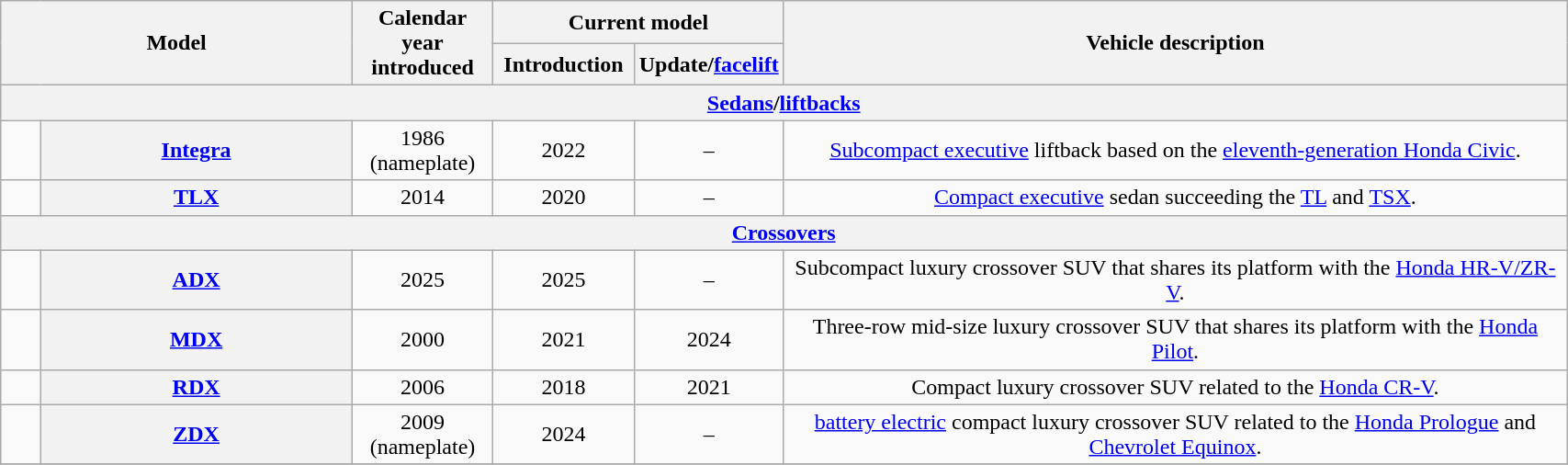<table class="wikitable sortable" style="text-align: center; width: 90%">
<tr>
<th colspan="2" rowspan="2">Model</th>
<th rowspan="2" width="9%">Calendar year<br>introduced</th>
<th scope="col" colspan=2>Current model</th>
<th rowspan="2" width="50%" cellpadding="32px">Vehicle description</th>
</tr>
<tr>
<th width="9%">Introduction</th>
<th width="9%">Update/<a href='#'>facelift</a></th>
</tr>
<tr>
<th style=:"background-color:#e0e0e0;" colspan="7"><strong><a href='#'>Sedans</a>/<a href='#'>liftbacks</a></strong></th>
</tr>
<tr>
<td></td>
<th><a href='#'>Integra</a></th>
<td>1986 (nameplate)</td>
<td>2022</td>
<td>–</td>
<td><a href='#'>Subcompact executive</a> liftback based on the <a href='#'>eleventh-generation Honda Civic</a>.</td>
</tr>
<tr>
<td></td>
<th><a href='#'>TLX</a></th>
<td>2014</td>
<td>2020</td>
<td>–</td>
<td><a href='#'>Compact executive</a> sedan succeeding the <a href='#'>TL</a> and <a href='#'>TSX</a>.</td>
</tr>
<tr>
<th style=:"background-color:#e0e0e0;" colspan="7"><strong><a href='#'>Crossovers</a></strong></th>
</tr>
<tr>
<td></td>
<th><a href='#'>ADX</a></th>
<td>2025</td>
<td>2025</td>
<td>–</td>
<td>Subcompact luxury crossover SUV that shares its platform with the  <a href='#'>Honda HR-V/ZR-V</a>.</td>
</tr>
<tr>
<td></td>
<th><a href='#'>MDX</a></th>
<td>2000</td>
<td>2021</td>
<td>2024</td>
<td>Three-row mid-size luxury crossover SUV that shares its platform with the <a href='#'>Honda Pilot</a>.</td>
</tr>
<tr>
<td></td>
<th><a href='#'>RDX</a></th>
<td>2006</td>
<td>2018</td>
<td>2021</td>
<td>Compact luxury crossover SUV related to the <a href='#'>Honda CR-V</a>.</td>
</tr>
<tr>
<td></td>
<th><a href='#'>ZDX</a></th>
<td>2009 (nameplate)</td>
<td>2024</td>
<td>–</td>
<td><a href='#'>battery electric</a> compact luxury crossover SUV related to the <a href='#'>Honda Prologue</a> and <a href='#'>Chevrolet Equinox</a>.</td>
</tr>
<tr>
</tr>
</table>
